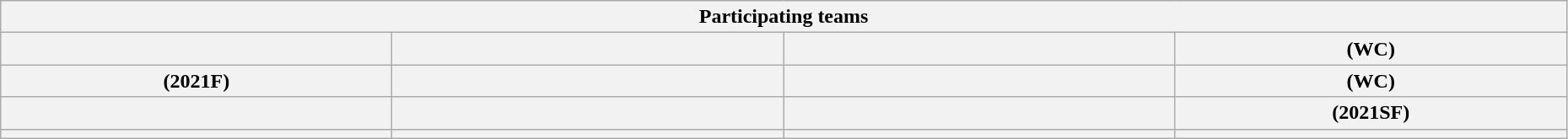<table class="wikitable" style="width:98%;">
<tr>
<th colspan=6>Participating teams</th>
</tr>
<tr>
<th width=17%></th>
<th width=17%></th>
<th width=17%></th>
<th width=17%> (WC)</th>
</tr>
<tr>
<th width=17%> (2021F)</th>
<th width=17%></th>
<th width=17%></th>
<th width=17%> (WC)</th>
</tr>
<tr>
<th width=17%></th>
<th width=17%></th>
<th width=17%></th>
<th width=17%> (2021SF)</th>
</tr>
<tr>
<th width=17%></th>
<th width=17%></th>
<th width=17%></th>
<th width=17%></th>
</tr>
</table>
